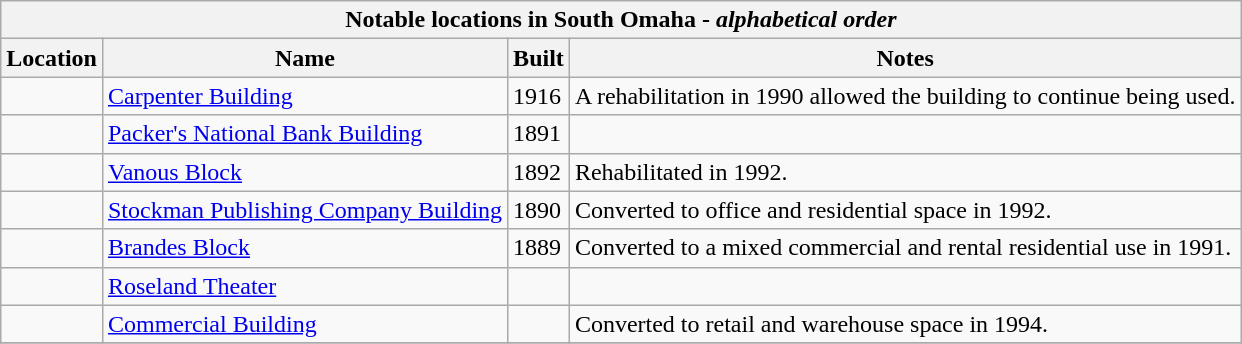<table class="wikitable">
<tr>
<th align="center" colspan="6"><strong>Notable locations in South Omaha</strong> - <em>alphabetical order</em></th>
</tr>
<tr>
<th>Location</th>
<th>Name</th>
<th>Built</th>
<th>Notes</th>
</tr>
<tr>
<td></td>
<td><a href='#'>Carpenter Building</a></td>
<td>1916</td>
<td>A rehabilitation in 1990 allowed the building to continue being used.</td>
</tr>
<tr>
<td></td>
<td><a href='#'>Packer's National Bank Building</a></td>
<td>1891</td>
<td></td>
</tr>
<tr>
<td></td>
<td><a href='#'>Vanous Block</a></td>
<td>1892</td>
<td>Rehabilitated in 1992.</td>
</tr>
<tr>
<td></td>
<td><a href='#'>Stockman Publishing Company Building</a></td>
<td>1890</td>
<td>Converted to office and residential space in 1992.</td>
</tr>
<tr>
<td></td>
<td><a href='#'>Brandes Block</a></td>
<td>1889</td>
<td>Converted to a mixed commercial and rental residential use in 1991.</td>
</tr>
<tr>
<td></td>
<td><a href='#'>Roseland Theater</a></td>
<td></td>
<td></td>
</tr>
<tr>
<td></td>
<td><a href='#'>Commercial Building</a></td>
<td></td>
<td>Converted to retail and warehouse space in 1994.</td>
</tr>
<tr>
</tr>
</table>
